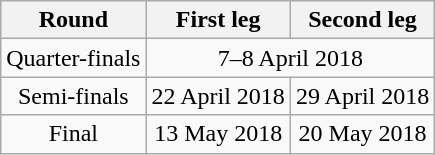<table class="wikitable" style="text-align:center">
<tr>
<th>Round</th>
<th>First leg</th>
<th>Second leg</th>
</tr>
<tr>
<td>Quarter-finals</td>
<td colspan=2>7–8 April 2018</td>
</tr>
<tr>
<td>Semi-finals</td>
<td>22 April 2018</td>
<td>29 April 2018</td>
</tr>
<tr>
<td>Final</td>
<td>13 May 2018</td>
<td>20 May 2018</td>
</tr>
</table>
